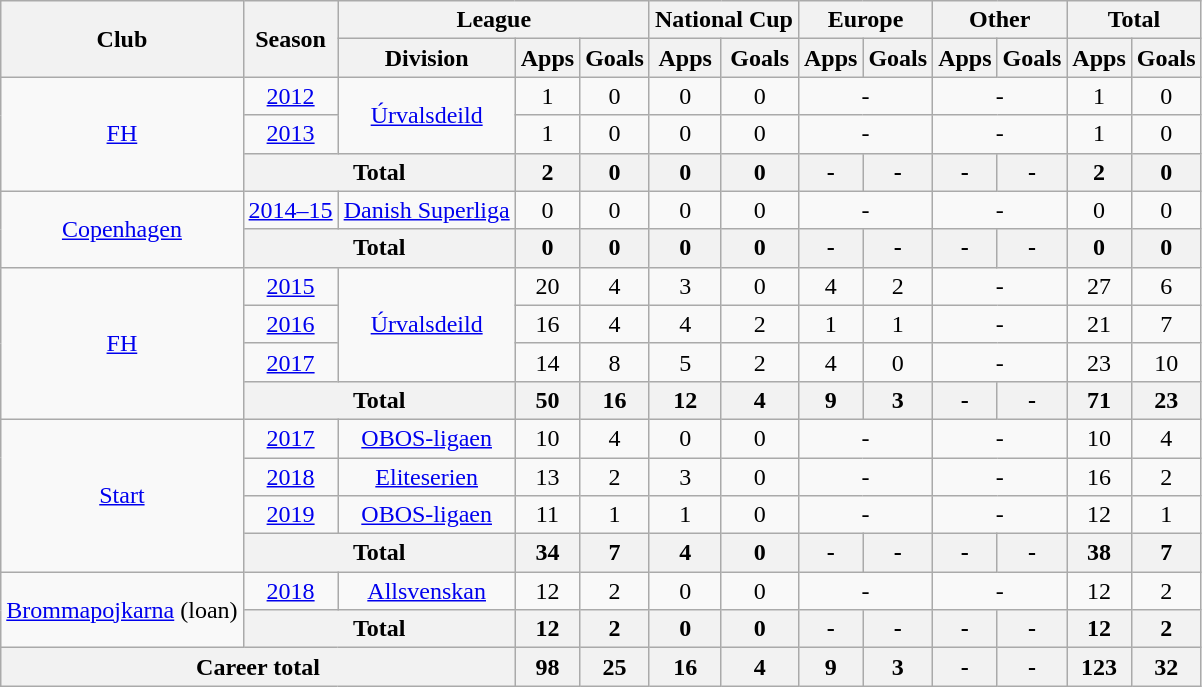<table class="wikitable" style="text-align: center;">
<tr>
<th rowspan="2">Club</th>
<th rowspan="2">Season</th>
<th colspan="3">League</th>
<th colspan="2">National Cup</th>
<th colspan="2">Europe</th>
<th colspan="2">Other</th>
<th colspan="2">Total</th>
</tr>
<tr>
<th>Division</th>
<th>Apps</th>
<th>Goals</th>
<th>Apps</th>
<th>Goals</th>
<th>Apps</th>
<th>Goals</th>
<th>Apps</th>
<th>Goals</th>
<th>Apps</th>
<th>Goals</th>
</tr>
<tr>
<td rowspan="3" valign="center"><a href='#'>FH</a></td>
<td><a href='#'>2012</a></td>
<td rowspan="2" valign="center"><a href='#'>Úrvalsdeild</a></td>
<td>1</td>
<td>0</td>
<td>0</td>
<td>0</td>
<td colspan="2">-</td>
<td colspan="2">-</td>
<td>1</td>
<td>0</td>
</tr>
<tr>
<td><a href='#'>2013</a></td>
<td>1</td>
<td>0</td>
<td>0</td>
<td>0</td>
<td colspan="2">-</td>
<td colspan="2">-</td>
<td>1</td>
<td>0</td>
</tr>
<tr>
<th colspan="2">Total</th>
<th>2</th>
<th>0</th>
<th>0</th>
<th>0</th>
<th>-</th>
<th>-</th>
<th>-</th>
<th>-</th>
<th>2</th>
<th>0</th>
</tr>
<tr>
<td rowspan="2" valign="center"><a href='#'>Copenhagen</a></td>
<td><a href='#'>2014–15</a></td>
<td rowspan="1" valign="center"><a href='#'>Danish Superliga</a></td>
<td>0</td>
<td>0</td>
<td>0</td>
<td>0</td>
<td colspan="2">-</td>
<td colspan="2">-</td>
<td>0</td>
<td>0</td>
</tr>
<tr>
<th colspan="2">Total</th>
<th>0</th>
<th>0</th>
<th>0</th>
<th>0</th>
<th>-</th>
<th>-</th>
<th>-</th>
<th>-</th>
<th>0</th>
<th>0</th>
</tr>
<tr>
<td rowspan="4" valign="center"><a href='#'>FH</a></td>
<td><a href='#'>2015</a></td>
<td rowspan="3" valign="center"><a href='#'>Úrvalsdeild</a></td>
<td>20</td>
<td>4</td>
<td>3</td>
<td>0</td>
<td>4</td>
<td>2</td>
<td colspan="2">-</td>
<td>27</td>
<td>6</td>
</tr>
<tr>
<td><a href='#'>2016</a></td>
<td>16</td>
<td>4</td>
<td>4</td>
<td>2</td>
<td>1</td>
<td>1</td>
<td colspan="2">-</td>
<td>21</td>
<td>7</td>
</tr>
<tr>
<td><a href='#'>2017</a></td>
<td>14</td>
<td>8</td>
<td>5</td>
<td>2</td>
<td>4</td>
<td>0</td>
<td colspan="2">-</td>
<td>23</td>
<td>10</td>
</tr>
<tr>
<th colspan="2">Total</th>
<th>50</th>
<th>16</th>
<th>12</th>
<th>4</th>
<th>9</th>
<th>3</th>
<th>-</th>
<th>-</th>
<th>71</th>
<th>23</th>
</tr>
<tr>
<td rowspan="4" valign="center"><a href='#'>Start</a></td>
<td><a href='#'>2017</a></td>
<td rowspan="1" valign="center"><a href='#'>OBOS-ligaen</a></td>
<td>10</td>
<td>4</td>
<td>0</td>
<td>0</td>
<td colspan="2">-</td>
<td colspan="2">-</td>
<td>10</td>
<td>4</td>
</tr>
<tr>
<td><a href='#'>2018</a></td>
<td rowspan="1" valign="center"><a href='#'>Eliteserien</a></td>
<td>13</td>
<td>2</td>
<td>3</td>
<td>0</td>
<td colspan="2">-</td>
<td colspan="2">-</td>
<td>16</td>
<td>2</td>
</tr>
<tr>
<td><a href='#'>2019</a></td>
<td rowspan="1" valign="center"><a href='#'>OBOS-ligaen</a></td>
<td>11</td>
<td>1</td>
<td>1</td>
<td>0</td>
<td colspan="2">-</td>
<td colspan="2">-</td>
<td>12</td>
<td>1</td>
</tr>
<tr>
<th colspan="2">Total</th>
<th>34</th>
<th>7</th>
<th>4</th>
<th>0</th>
<th>-</th>
<th>-</th>
<th>-</th>
<th>-</th>
<th>38</th>
<th>7</th>
</tr>
<tr>
<td rowspan="2" valign="center"><a href='#'>Brommapojkarna</a> (loan)</td>
<td><a href='#'>2018</a></td>
<td rowspan="1" valign="center"><a href='#'>Allsvenskan</a></td>
<td>12</td>
<td>2</td>
<td>0</td>
<td>0</td>
<td colspan="2">-</td>
<td colspan="2">-</td>
<td>12</td>
<td>2</td>
</tr>
<tr>
<th colspan="2">Total</th>
<th>12</th>
<th>2</th>
<th>0</th>
<th>0</th>
<th>-</th>
<th>-</th>
<th>-</th>
<th>-</th>
<th>12</th>
<th>2</th>
</tr>
<tr>
<th colspan="3">Career total</th>
<th>98</th>
<th>25</th>
<th>16</th>
<th>4</th>
<th>9</th>
<th>3</th>
<th>-</th>
<th>-</th>
<th>123</th>
<th>32</th>
</tr>
</table>
